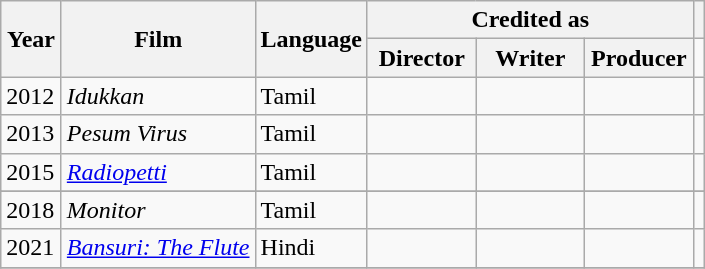<table class="wikitable">
<tr>
<th rowspan="2" style="width:33px;">Year</th>
<th rowspan="2">Film</th>
<th rowspan="2">Language</th>
<th colspan="3">Credited as</th>
<th class="unsortable" ></th>
</tr>
<tr>
<th width=65>Director</th>
<th width=65>Writer</th>
<th width=65>Producer</th>
</tr>
<tr align="centre">
<td align="centre">2012</td>
<td style="text-align:left;"><em>Idukkan</em></td>
<td>Tamil</td>
<td></td>
<td></td>
<td></td>
<td></td>
</tr>
<tr>
<td align="centre">2013</td>
<td style="text-align:left;"><em>Pesum Virus</em></td>
<td>Tamil</td>
<td></td>
<td></td>
<td></td>
<td></td>
</tr>
<tr align="centre">
<td align="centre">2015</td>
<td style="text-align:left;"><em><a href='#'>Radiopetti</a></em></td>
<td>Tamil</td>
<td></td>
<td></td>
<td></td>
<td></td>
</tr>
<tr>
</tr>
<tr align="centre">
<td align="centre">2018</td>
<td style="text-align:left;"><em>Monitor</em></td>
<td>Tamil</td>
<td></td>
<td></td>
<td></td>
<td></td>
</tr>
<tr align="centre">
<td align="centre">2021</td>
<td style="text-align:left;"><em><a href='#'>Bansuri: The Flute</a></em></td>
<td>Hindi</td>
<td></td>
<td></td>
<td></td>
<td></td>
</tr>
<tr>
</tr>
</table>
